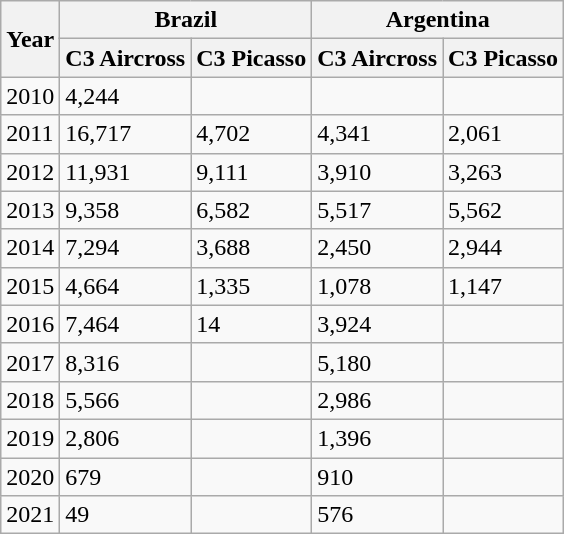<table class="wikitable">
<tr>
<th rowspan="2">Year</th>
<th colspan="2">Brazil</th>
<th colspan="2">Argentina</th>
</tr>
<tr>
<th>C3 Aircross</th>
<th>C3 Picasso</th>
<th>C3 Aircross</th>
<th>C3 Picasso</th>
</tr>
<tr>
<td>2010</td>
<td>4,244</td>
<td></td>
<td></td>
<td></td>
</tr>
<tr>
<td>2011</td>
<td>16,717</td>
<td>4,702</td>
<td>4,341</td>
<td>2,061</td>
</tr>
<tr>
<td>2012</td>
<td>11,931</td>
<td>9,111</td>
<td>3,910</td>
<td>3,263</td>
</tr>
<tr>
<td>2013</td>
<td>9,358</td>
<td>6,582</td>
<td>5,517</td>
<td>5,562</td>
</tr>
<tr>
<td>2014</td>
<td>7,294</td>
<td>3,688</td>
<td>2,450</td>
<td>2,944</td>
</tr>
<tr>
<td>2015</td>
<td>4,664</td>
<td>1,335</td>
<td>1,078</td>
<td>1,147</td>
</tr>
<tr>
<td>2016</td>
<td>7,464</td>
<td>14</td>
<td>3,924</td>
<td></td>
</tr>
<tr>
<td>2017</td>
<td>8,316</td>
<td></td>
<td>5,180</td>
<td></td>
</tr>
<tr>
<td>2018</td>
<td>5,566</td>
<td></td>
<td>2,986</td>
<td></td>
</tr>
<tr>
<td>2019</td>
<td>2,806</td>
<td></td>
<td>1,396</td>
<td></td>
</tr>
<tr>
<td>2020</td>
<td>679</td>
<td></td>
<td>910</td>
<td></td>
</tr>
<tr>
<td>2021</td>
<td>49</td>
<td></td>
<td>576</td>
<td></td>
</tr>
</table>
